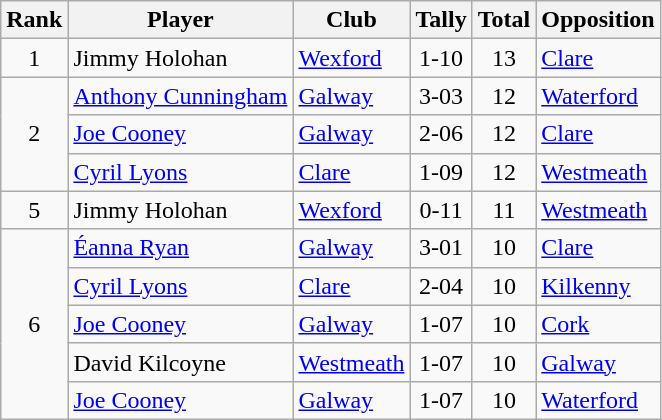<table class="wikitable">
<tr>
<th>Rank</th>
<th>Player</th>
<th>Club</th>
<th>Tally</th>
<th>Total</th>
<th>Opposition</th>
</tr>
<tr>
<td rowspan=1 align=center>1</td>
<td>Jimmy Holohan</td>
<td><a href='#'>Wexford</a></td>
<td align=center>1-10</td>
<td align=center>13</td>
<td><a href='#'>Clare</a></td>
</tr>
<tr>
<td rowspan=3 align=center>2</td>
<td><a href='#'>Anthony Cunningham</a></td>
<td><a href='#'>Galway</a></td>
<td align=center>3-03</td>
<td align=center>12</td>
<td><a href='#'>Waterford</a></td>
</tr>
<tr>
<td><a href='#'>Joe Cooney</a></td>
<td><a href='#'>Galway</a></td>
<td align=center>2-06</td>
<td align=center>12</td>
<td><a href='#'>Clare</a></td>
</tr>
<tr>
<td><a href='#'>Cyril Lyons</a></td>
<td><a href='#'>Clare</a></td>
<td align=center>1-09</td>
<td align=center>12</td>
<td><a href='#'>Westmeath</a></td>
</tr>
<tr>
<td rowspan=1 align=center>5</td>
<td>Jimmy Holohan</td>
<td><a href='#'>Wexford</a></td>
<td align=center>0-11</td>
<td align=center>11</td>
<td><a href='#'>Westmeath</a></td>
</tr>
<tr>
<td rowspan=5 align=center>6</td>
<td><a href='#'>Éanna Ryan</a></td>
<td><a href='#'>Galway</a></td>
<td align=center>3-01</td>
<td align=center>10</td>
<td><a href='#'>Clare</a></td>
</tr>
<tr>
<td><a href='#'>Cyril Lyons</a></td>
<td><a href='#'>Clare</a></td>
<td align=center>2-04</td>
<td align=center>10</td>
<td><a href='#'>Kilkenny</a></td>
</tr>
<tr>
<td><a href='#'>Joe Cooney</a></td>
<td><a href='#'>Galway</a></td>
<td align=center>1-07</td>
<td align=center>10</td>
<td><a href='#'>Cork</a></td>
</tr>
<tr>
<td>David Kilcoyne</td>
<td><a href='#'>Westmeath</a></td>
<td align=center>1-07</td>
<td align=center>10</td>
<td><a href='#'>Galway</a></td>
</tr>
<tr>
<td><a href='#'>Joe Cooney</a></td>
<td><a href='#'>Galway</a></td>
<td align=center>1-07</td>
<td align=center>10</td>
<td><a href='#'>Waterford</a></td>
</tr>
</table>
